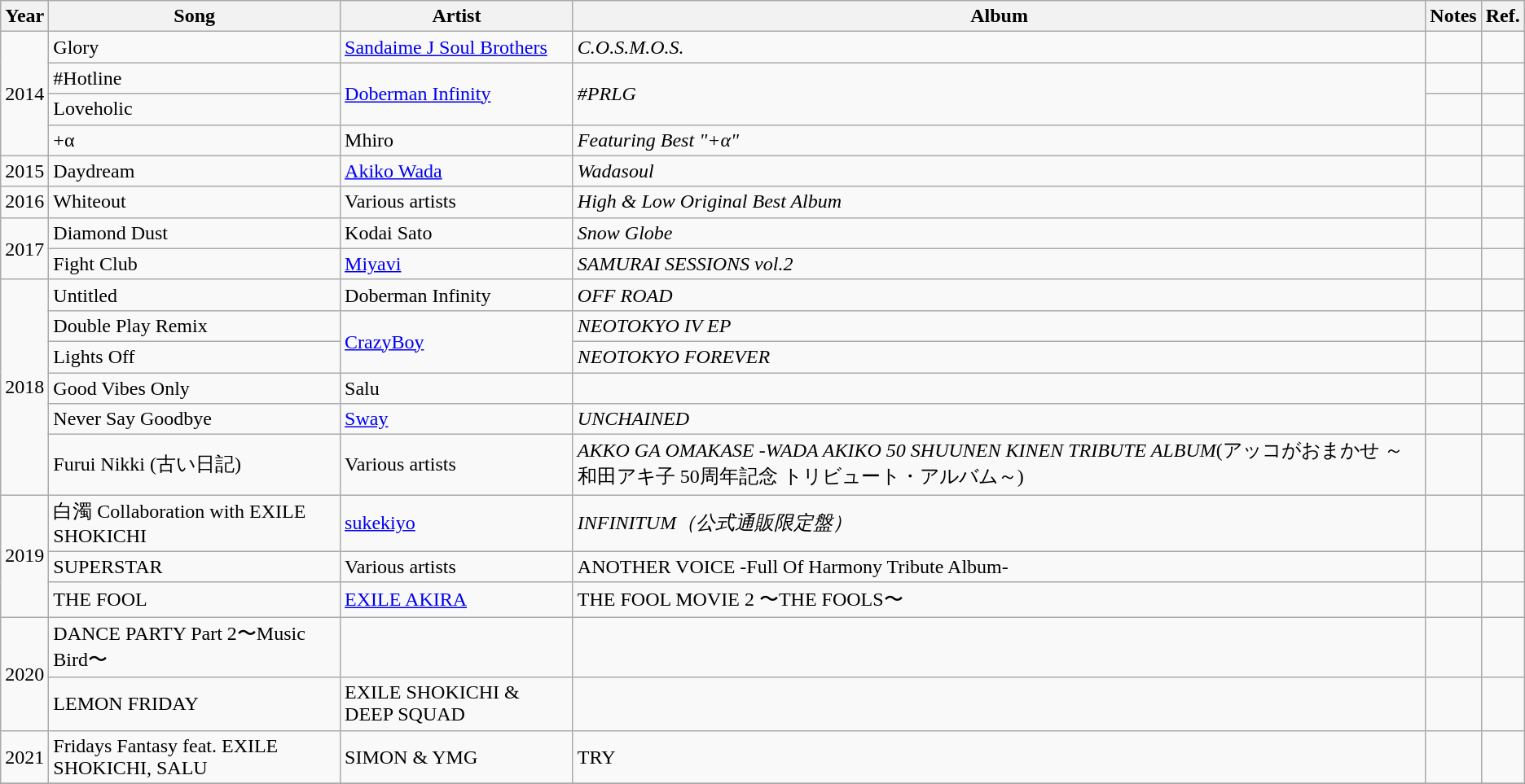<table class="wikitable">
<tr>
<th>Year</th>
<th>Song</th>
<th>Artist</th>
<th>Album</th>
<th>Notes</th>
<th>Ref.</th>
</tr>
<tr>
<td rowspan="4">2014</td>
<td>Glory</td>
<td><a href='#'>Sandaime J Soul Brothers</a></td>
<td><em>C.O.S.M.O.S.</em></td>
<td></td>
<td></td>
</tr>
<tr>
<td>#Hotline</td>
<td rowspan="2"><a href='#'>Doberman Infinity</a></td>
<td rowspan="2"><em>#PRLG</em></td>
<td></td>
<td></td>
</tr>
<tr>
<td>Loveholic</td>
<td></td>
<td></td>
</tr>
<tr>
<td>+α</td>
<td>Mhiro</td>
<td><em>Featuring Best "+α" </em></td>
<td></td>
<td></td>
</tr>
<tr>
<td>2015</td>
<td>Daydream</td>
<td><a href='#'>Akiko Wada</a></td>
<td><em>Wadasoul</em></td>
<td></td>
<td></td>
</tr>
<tr>
<td>2016</td>
<td>Whiteout</td>
<td>Various artists</td>
<td><em>High & Low Original Best Album</em></td>
<td></td>
<td></td>
</tr>
<tr>
<td rowspan="2">2017</td>
<td>Diamond Dust</td>
<td>Kodai Sato</td>
<td><em>Snow Globe</em></td>
<td></td>
<td></td>
</tr>
<tr>
<td>Fight Club</td>
<td><a href='#'>Miyavi</a></td>
<td><em>SAMURAI SESSIONS vol.2</em></td>
<td></td>
<td></td>
</tr>
<tr>
<td rowspan="6">2018</td>
<td>Untitled</td>
<td>Doberman Infinity</td>
<td><em>OFF ROAD</em></td>
<td></td>
<td></td>
</tr>
<tr>
<td>Double Play Remix</td>
<td rowspan="2"><a href='#'>CrazyBoy</a></td>
<td><em>NEOTOKYO IV EP</em></td>
<td></td>
<td></td>
</tr>
<tr>
<td>Lights Off</td>
<td><em>NEOTOKYO FOREVER</em></td>
<td></td>
<td></td>
</tr>
<tr>
<td>Good Vibes Only</td>
<td>Salu</td>
<td></td>
<td></td>
<td></td>
</tr>
<tr>
<td>Never Say Goodbye</td>
<td><a href='#'>Sway</a></td>
<td><em>UNCHAINED</em></td>
<td></td>
<td></td>
</tr>
<tr>
<td>Furui Nikki (古い日記)</td>
<td>Various artists</td>
<td><em>AKKO GA OMAKASE -WADA AKIKO 50 SHUUNEN KINEN TRIBUTE ALBUM</em>(アッコがおまかせ ～和田アキ子 50周年記念 トリビュート・アルバム～)</td>
<td></td>
<td></td>
</tr>
<tr>
<td rowspan="3">2019</td>
<td>白濁 Collaboration with EXILE SHOKICHI</td>
<td><a href='#'>sukekiyo</a></td>
<td><em>INFINITUM（公式通販限定盤）</em></td>
<td></td>
<td></td>
</tr>
<tr>
<td>SUPERSTAR</td>
<td>Various artists</td>
<td>ANOTHER VOICE -Full Of Harmony Tribute Album-</td>
<td></td>
<td></td>
</tr>
<tr>
<td>THE FOOL</td>
<td><a href='#'>EXILE AKIRA</a></td>
<td>THE FOOL MOVIE 2 〜THE FOOLS〜</td>
<td></td>
<td></td>
</tr>
<tr>
<td rowspan="2">2020</td>
<td>DANCE PARTY Part 2〜Music Bird〜</td>
<td></td>
<td></td>
<td></td>
<td></td>
</tr>
<tr>
<td>LEMON FRIDAY</td>
<td>EXILE SHOKICHI & DEEP SQUAD</td>
<td></td>
<td></td>
<td></td>
</tr>
<tr>
<td>2021</td>
<td>Fridays Fantasy feat. EXILE SHOKICHI, SALU</td>
<td>SIMON & YMG</td>
<td>TRY</td>
<td></td>
<td></td>
</tr>
<tr>
</tr>
</table>
